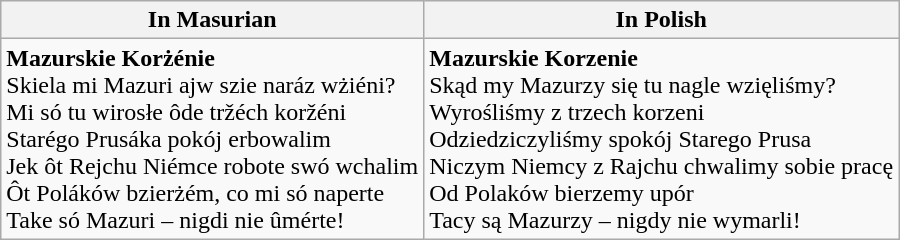<table class="wikitable">
<tr>
<th>In Masurian</th>
<th>In Polish</th>
</tr>
<tr>
<td><strong>Mazurskie Korżénie</strong><br>Skiela mi Mazuri ajw szie naráz wżiéni?<br>Mi só tu wirosłe ôde tržéch koržéni<br>Starégo Prusáka pokój erbowalim<br>Jek ôt Rejchu Niémce robote swó wchalim<br>Ôt Poláków bzierżém, co mi só naperte<br>Take só Mazuri – nigdi nie ûmérte!</td>
<td><strong>Mazurskie Korzenie</strong><br>Skąd my Mazurzy się tu nagle wzięliśmy?<br>Wyrośliśmy z trzech korzeni<br>Odziedziczyliśmy spokój Starego Prusa<br>Niczym Niemcy z Rajchu chwalimy sobie pracę<br>Od Polaków bierzemy upór<br>Tacy są Mazurzy – nigdy nie wymarli!</td>
</tr>
</table>
